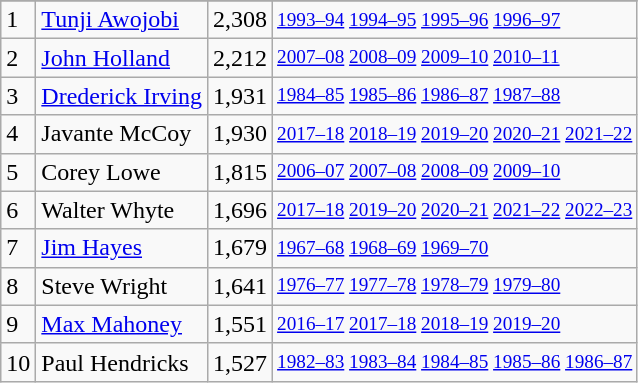<table class="wikitable">
<tr>
</tr>
<tr>
<td>1</td>
<td><a href='#'>Tunji Awojobi</a></td>
<td>2,308</td>
<td style="font-size:80%;"><a href='#'>1993–94</a> <a href='#'>1994–95</a> <a href='#'>1995–96</a> <a href='#'>1996–97</a></td>
</tr>
<tr>
<td>2</td>
<td><a href='#'>John Holland</a></td>
<td>2,212</td>
<td style="font-size:80%;"><a href='#'>2007–08</a> <a href='#'>2008–09</a> <a href='#'>2009–10</a> <a href='#'>2010–11</a></td>
</tr>
<tr>
<td>3</td>
<td><a href='#'>Drederick Irving</a></td>
<td>1,931</td>
<td style="font-size:80%;"><a href='#'>1984–85</a> <a href='#'>1985–86</a> <a href='#'>1986–87</a> <a href='#'>1987–88</a></td>
</tr>
<tr>
<td>4</td>
<td>Javante McCoy</td>
<td>1,930</td>
<td style="font-size:80%;"><a href='#'>2017–18</a> <a href='#'>2018–19</a> <a href='#'>2019–20</a> <a href='#'>2020–21</a> <a href='#'>2021–22</a></td>
</tr>
<tr>
<td>5</td>
<td>Corey Lowe</td>
<td>1,815</td>
<td style="font-size:80%;"><a href='#'>2006–07</a> <a href='#'>2007–08</a> <a href='#'>2008–09</a> <a href='#'>2009–10</a></td>
</tr>
<tr>
<td>6</td>
<td>Walter Whyte</td>
<td>1,696</td>
<td style="font-size:80%;"><a href='#'>2017–18</a> <a href='#'>2019–20</a> <a href='#'>2020–21</a> <a href='#'>2021–22</a> <a href='#'>2022–23</a></td>
</tr>
<tr>
<td>7</td>
<td><a href='#'>Jim Hayes</a></td>
<td>1,679</td>
<td style="font-size:80%;"><a href='#'>1967–68</a> <a href='#'>1968–69</a> <a href='#'>1969–70</a></td>
</tr>
<tr>
<td>8</td>
<td>Steve Wright</td>
<td>1,641</td>
<td style="font-size:80%;"><a href='#'>1976–77</a> <a href='#'>1977–78</a> <a href='#'>1978–79</a> <a href='#'>1979–80</a></td>
</tr>
<tr>
<td>9</td>
<td><a href='#'>Max Mahoney</a></td>
<td>1,551</td>
<td style="font-size:80%;"><a href='#'>2016–17</a> <a href='#'>2017–18</a> <a href='#'>2018–19</a> <a href='#'>2019–20</a></td>
</tr>
<tr>
<td>10</td>
<td>Paul Hendricks</td>
<td>1,527</td>
<td style="font-size:80%;"><a href='#'>1982–83</a> <a href='#'>1983–84</a> <a href='#'>1984–85</a> <a href='#'>1985–86</a> <a href='#'>1986–87</a></td>
</tr>
</table>
